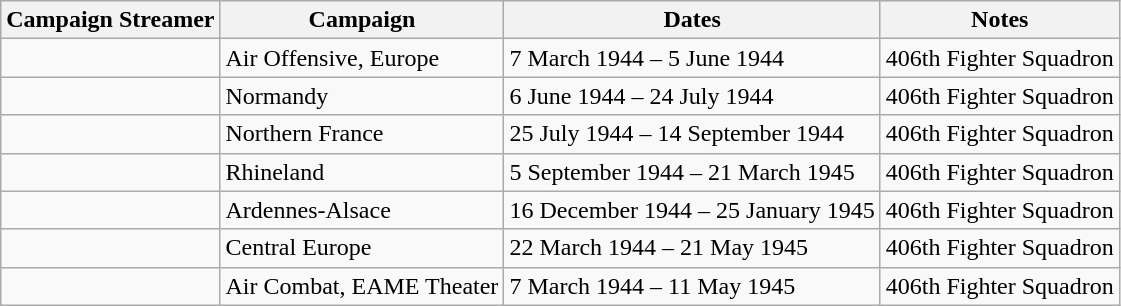<table class="wikitable">
<tr style="background:#efefef;">
<th>Campaign Streamer</th>
<th>Campaign</th>
<th>Dates</th>
<th>Notes</th>
</tr>
<tr>
<td></td>
<td>Air Offensive, Europe</td>
<td>7 March 1944 – 5 June 1944</td>
<td>406th Fighter Squadron</td>
</tr>
<tr>
<td></td>
<td>Normandy</td>
<td>6 June 1944 – 24 July 1944</td>
<td>406th Fighter Squadron</td>
</tr>
<tr>
<td></td>
<td>Northern France</td>
<td>25 July 1944 – 14 September 1944</td>
<td>406th Fighter Squadron</td>
</tr>
<tr>
<td></td>
<td>Rhineland</td>
<td>5 September 1944 – 21 March 1945</td>
<td>406th Fighter Squadron</td>
</tr>
<tr>
<td></td>
<td>Ardennes-Alsace</td>
<td>16 December 1944 – 25 January 1945</td>
<td>406th Fighter Squadron</td>
</tr>
<tr>
<td></td>
<td>Central Europe</td>
<td>22 March 1944 – 21 May 1945</td>
<td>406th Fighter Squadron</td>
</tr>
<tr>
<td></td>
<td>Air Combat, EAME Theater</td>
<td>7 March 1944 – 11 May 1945</td>
<td>406th Fighter Squadron</td>
</tr>
</table>
